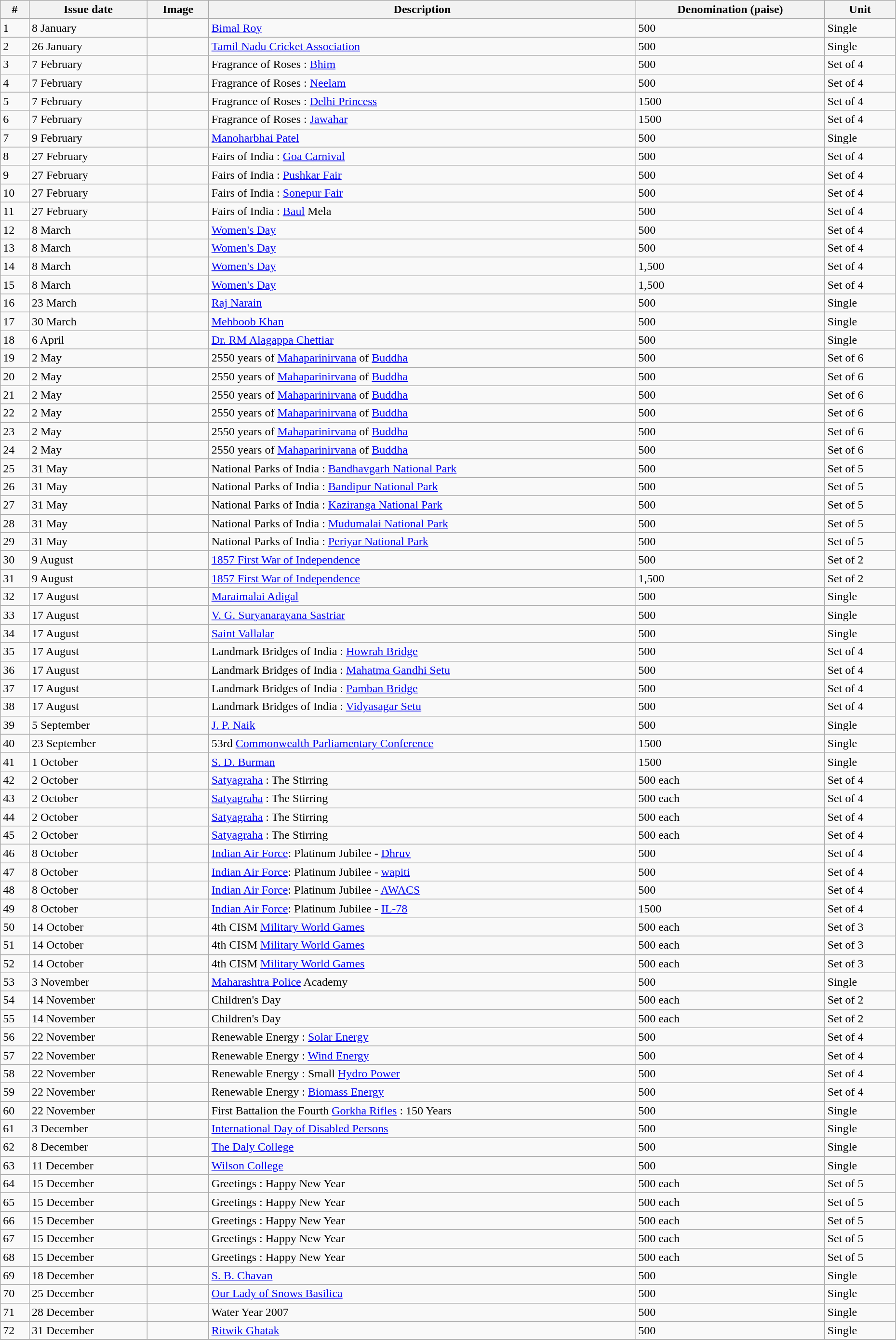<table class="wikitable" style="text-align:justify" width="98%">
<tr>
<th>#</th>
<th>Issue date</th>
<th>Image</th>
<th>Description</th>
<th>Denomination (paise)</th>
<th>Unit</th>
</tr>
<tr>
<td>1</td>
<td>8 January</td>
<td></td>
<td><a href='#'>Bimal Roy</a></td>
<td>500</td>
<td>Single</td>
</tr>
<tr>
<td>2</td>
<td>26 January</td>
<td></td>
<td><a href='#'>Tamil Nadu Cricket Association</a></td>
<td>500</td>
<td>Single</td>
</tr>
<tr>
<td>3</td>
<td>7 February</td>
<td></td>
<td>Fragrance of Roses : <a href='#'>Bhim</a></td>
<td>500</td>
<td>Set of 4</td>
</tr>
<tr>
<td>4</td>
<td>7 February</td>
<td></td>
<td>Fragrance of Roses : <a href='#'>Neelam</a></td>
<td>500</td>
<td>Set of 4</td>
</tr>
<tr>
<td>5</td>
<td>7 February</td>
<td></td>
<td>Fragrance of Roses : <a href='#'>Delhi Princess</a></td>
<td>1500</td>
<td>Set of 4</td>
</tr>
<tr>
<td>6</td>
<td>7 February</td>
<td></td>
<td>Fragrance of Roses : <a href='#'>Jawahar</a></td>
<td>1500</td>
<td>Set of 4</td>
</tr>
<tr>
<td>7</td>
<td>9 February</td>
<td></td>
<td><a href='#'>Manoharbhai Patel</a></td>
<td>500</td>
<td>Single</td>
</tr>
<tr>
<td>8</td>
<td>27 February</td>
<td></td>
<td>Fairs of India : <a href='#'>Goa Carnival</a></td>
<td>500</td>
<td>Set of 4</td>
</tr>
<tr>
<td>9</td>
<td>27 February</td>
<td></td>
<td>Fairs of India : <a href='#'>Pushkar Fair</a></td>
<td>500</td>
<td>Set of 4</td>
</tr>
<tr>
<td>10</td>
<td>27 February</td>
<td></td>
<td>Fairs of India : <a href='#'>Sonepur Fair</a></td>
<td>500</td>
<td>Set of 4</td>
</tr>
<tr>
<td>11</td>
<td>27 February</td>
<td></td>
<td>Fairs of India : <a href='#'>Baul</a> Mela</td>
<td>500</td>
<td>Set of 4</td>
</tr>
<tr>
<td>12</td>
<td>8 March</td>
<td></td>
<td><a href='#'>Women's Day</a></td>
<td>500</td>
<td>Set of 4</td>
</tr>
<tr>
<td>13</td>
<td>8 March</td>
<td></td>
<td><a href='#'>Women's Day</a></td>
<td>500</td>
<td>Set of 4</td>
</tr>
<tr>
<td>14</td>
<td>8 March</td>
<td></td>
<td><a href='#'>Women's Day</a></td>
<td>1,500</td>
<td>Set of 4</td>
</tr>
<tr>
<td>15</td>
<td>8 March</td>
<td></td>
<td><a href='#'>Women's Day</a></td>
<td>1,500</td>
<td>Set of 4</td>
</tr>
<tr>
<td>16</td>
<td>23 March</td>
<td></td>
<td><a href='#'>Raj Narain</a></td>
<td>500</td>
<td>Single</td>
</tr>
<tr>
<td>17</td>
<td>30 March</td>
<td></td>
<td><a href='#'>Mehboob Khan</a></td>
<td>500</td>
<td>Single</td>
</tr>
<tr>
<td>18</td>
<td>6 April</td>
<td></td>
<td><a href='#'>Dr. RM Alagappa Chettiar</a></td>
<td>500</td>
<td>Single</td>
</tr>
<tr>
<td>19</td>
<td>2 May</td>
<td></td>
<td>2550 years of <a href='#'>Mahaparinirvana</a> of <a href='#'>Buddha</a></td>
<td>500</td>
<td>Set of 6</td>
</tr>
<tr>
<td>20</td>
<td>2 May</td>
<td></td>
<td>2550 years of <a href='#'>Mahaparinirvana</a> of <a href='#'>Buddha</a></td>
<td>500</td>
<td>Set of 6</td>
</tr>
<tr>
<td>21</td>
<td>2 May</td>
<td></td>
<td>2550 years of <a href='#'>Mahaparinirvana</a> of <a href='#'>Buddha</a></td>
<td>500</td>
<td>Set of 6</td>
</tr>
<tr>
<td>22</td>
<td>2 May</td>
<td></td>
<td>2550 years of <a href='#'>Mahaparinirvana</a> of <a href='#'>Buddha</a></td>
<td>500</td>
<td>Set of 6</td>
</tr>
<tr>
<td>23</td>
<td>2 May</td>
<td></td>
<td>2550 years of <a href='#'>Mahaparinirvana</a> of <a href='#'>Buddha</a></td>
<td>500</td>
<td>Set of 6</td>
</tr>
<tr>
<td>24</td>
<td>2 May</td>
<td></td>
<td>2550 years of <a href='#'>Mahaparinirvana</a> of <a href='#'>Buddha</a></td>
<td>500</td>
<td>Set of 6</td>
</tr>
<tr>
<td>25</td>
<td>31 May</td>
<td></td>
<td>National Parks of India : <a href='#'>Bandhavgarh National Park</a></td>
<td>500</td>
<td>Set of 5</td>
</tr>
<tr>
<td>26</td>
<td>31 May</td>
<td></td>
<td>National Parks of India : <a href='#'>Bandipur National Park</a></td>
<td>500</td>
<td>Set of 5</td>
</tr>
<tr>
<td>27</td>
<td>31 May</td>
<td></td>
<td>National Parks of India : <a href='#'>Kaziranga National Park</a></td>
<td>500</td>
<td>Set of 5</td>
</tr>
<tr>
<td>28</td>
<td>31 May</td>
<td></td>
<td>National Parks of India : <a href='#'>Mudumalai National Park</a></td>
<td>500</td>
<td>Set of 5</td>
</tr>
<tr>
<td>29</td>
<td>31 May</td>
<td></td>
<td>National Parks of India : <a href='#'>Periyar National Park</a></td>
<td>500</td>
<td>Set of 5</td>
</tr>
<tr>
<td>30</td>
<td>9 August</td>
<td></td>
<td><a href='#'>1857 First War of Independence</a></td>
<td>500</td>
<td>Set of 2</td>
</tr>
<tr>
<td>31</td>
<td>9 August</td>
<td></td>
<td><a href='#'>1857 First War of Independence</a></td>
<td>1,500</td>
<td>Set of 2</td>
</tr>
<tr>
<td>32</td>
<td>17 August</td>
<td></td>
<td><a href='#'>Maraimalai Adigal</a></td>
<td>500</td>
<td>Single</td>
</tr>
<tr>
<td>33</td>
<td>17 August</td>
<td></td>
<td><a href='#'>V. G. Suryanarayana Sastriar</a></td>
<td>500</td>
<td>Single</td>
</tr>
<tr>
<td>34</td>
<td>17 August</td>
<td></td>
<td><a href='#'>Saint Vallalar</a></td>
<td>500</td>
<td>Single</td>
</tr>
<tr>
<td>35</td>
<td>17 August</td>
<td></td>
<td>Landmark Bridges of India : <a href='#'>Howrah Bridge</a></td>
<td>500</td>
<td>Set of 4</td>
</tr>
<tr>
<td>36</td>
<td>17 August</td>
<td></td>
<td>Landmark Bridges of India : <a href='#'>Mahatma Gandhi Setu</a></td>
<td>500</td>
<td>Set of 4</td>
</tr>
<tr>
<td>37</td>
<td>17 August</td>
<td></td>
<td>Landmark Bridges of India : <a href='#'>Pamban Bridge</a></td>
<td>500</td>
<td>Set of 4</td>
</tr>
<tr>
<td>38</td>
<td>17 August</td>
<td></td>
<td>Landmark Bridges of India : <a href='#'>Vidyasagar Setu</a></td>
<td>500</td>
<td>Set of 4</td>
</tr>
<tr>
<td>39</td>
<td>5 September</td>
<td></td>
<td><a href='#'>J. P. Naik</a></td>
<td>500</td>
<td>Single</td>
</tr>
<tr>
<td>40</td>
<td>23 September</td>
<td></td>
<td>53rd <a href='#'>Commonwealth Parliamentary Conference</a></td>
<td>1500</td>
<td>Single</td>
</tr>
<tr>
<td>41</td>
<td>1 October</td>
<td></td>
<td><a href='#'>S. D. Burman</a></td>
<td>1500</td>
<td>Single</td>
</tr>
<tr>
<td>42</td>
<td>2 October</td>
<td></td>
<td><a href='#'>Satyagraha</a> : The Stirring</td>
<td>500 each</td>
<td>Set of 4</td>
</tr>
<tr>
<td>43</td>
<td>2 October</td>
<td></td>
<td><a href='#'>Satyagraha</a> : The Stirring</td>
<td>500 each</td>
<td>Set of 4</td>
</tr>
<tr>
<td>44</td>
<td>2 October</td>
<td></td>
<td><a href='#'>Satyagraha</a> : The Stirring</td>
<td>500 each</td>
<td>Set of 4</td>
</tr>
<tr>
<td>45</td>
<td>2 October</td>
<td></td>
<td><a href='#'>Satyagraha</a> : The Stirring</td>
<td>500 each</td>
<td>Set of 4</td>
</tr>
<tr>
<td>46</td>
<td>8 October</td>
<td></td>
<td><a href='#'>Indian Air Force</a>: Platinum Jubilee - <a href='#'>Dhruv</a></td>
<td>500</td>
<td>Set of 4</td>
</tr>
<tr>
<td>47</td>
<td>8 October</td>
<td></td>
<td><a href='#'>Indian Air Force</a>: Platinum Jubilee - <a href='#'>wapiti</a></td>
<td>500</td>
<td>Set of 4</td>
</tr>
<tr>
<td>48</td>
<td>8 October</td>
<td></td>
<td><a href='#'>Indian Air Force</a>: Platinum Jubilee - <a href='#'>AWACS</a></td>
<td>500</td>
<td>Set of 4</td>
</tr>
<tr>
<td>49</td>
<td>8 October</td>
<td></td>
<td><a href='#'>Indian Air Force</a>: Platinum Jubilee - <a href='#'>IL-78</a></td>
<td>1500</td>
<td>Set of 4</td>
</tr>
<tr>
<td>50</td>
<td>14 October</td>
<td></td>
<td>4th CISM <a href='#'>Military World Games</a></td>
<td>500 each</td>
<td>Set of 3</td>
</tr>
<tr>
<td>51</td>
<td>14 October</td>
<td></td>
<td>4th CISM <a href='#'>Military World Games</a></td>
<td>500 each</td>
<td>Set of 3</td>
</tr>
<tr>
<td>52</td>
<td>14 October</td>
<td></td>
<td>4th CISM <a href='#'>Military World Games</a></td>
<td>500 each</td>
<td>Set of 3</td>
</tr>
<tr>
<td>53</td>
<td>3 November</td>
<td></td>
<td><a href='#'>Maharashtra Police</a> Academy</td>
<td>500</td>
<td>Single</td>
</tr>
<tr>
<td>54</td>
<td>14 November</td>
<td></td>
<td>Children's Day</td>
<td>500 each</td>
<td>Set of 2</td>
</tr>
<tr>
<td>55</td>
<td>14 November</td>
<td></td>
<td>Children's Day</td>
<td>500 each</td>
<td>Set of 2</td>
</tr>
<tr>
<td>56</td>
<td>22 November</td>
<td></td>
<td>Renewable Energy : <a href='#'>Solar Energy</a></td>
<td>500</td>
<td>Set of 4</td>
</tr>
<tr>
<td>57</td>
<td>22 November</td>
<td></td>
<td>Renewable Energy : <a href='#'>Wind Energy</a></td>
<td>500</td>
<td>Set of 4</td>
</tr>
<tr>
<td>58</td>
<td>22 November</td>
<td></td>
<td>Renewable Energy : Small <a href='#'>Hydro Power</a></td>
<td>500</td>
<td>Set of 4</td>
</tr>
<tr>
<td>59</td>
<td>22 November</td>
<td></td>
<td>Renewable Energy : <a href='#'>Biomass Energy</a></td>
<td>500</td>
<td>Set of 4</td>
</tr>
<tr>
<td>60</td>
<td>22 November</td>
<td></td>
<td>First Battalion the Fourth <a href='#'>Gorkha Rifles</a> : 150 Years</td>
<td>500</td>
<td>Single</td>
</tr>
<tr>
<td>61</td>
<td>3 December</td>
<td></td>
<td><a href='#'>International Day of Disabled Persons</a></td>
<td>500</td>
<td>Single</td>
</tr>
<tr>
<td>62</td>
<td>8 December</td>
<td></td>
<td><a href='#'>The Daly College</a></td>
<td>500</td>
<td>Single</td>
</tr>
<tr>
<td>63</td>
<td>11 December</td>
<td></td>
<td><a href='#'>Wilson College</a></td>
<td>500</td>
<td>Single</td>
</tr>
<tr>
<td>64</td>
<td>15 December</td>
<td></td>
<td>Greetings : Happy New Year</td>
<td>500 each</td>
<td>Set of 5</td>
</tr>
<tr>
<td>65</td>
<td>15 December</td>
<td></td>
<td>Greetings : Happy New Year</td>
<td>500 each</td>
<td>Set of 5</td>
</tr>
<tr>
<td>66</td>
<td>15 December</td>
<td></td>
<td>Greetings : Happy New Year</td>
<td>500 each</td>
<td>Set of 5</td>
</tr>
<tr>
<td>67</td>
<td>15 December</td>
<td></td>
<td>Greetings : Happy New Year</td>
<td>500 each</td>
<td>Set of 5</td>
</tr>
<tr>
<td>68</td>
<td>15 December</td>
<td></td>
<td>Greetings : Happy New Year</td>
<td>500 each</td>
<td>Set of 5</td>
</tr>
<tr>
<td>69</td>
<td>18 December</td>
<td></td>
<td><a href='#'>S. B. Chavan</a></td>
<td>500</td>
<td>Single</td>
</tr>
<tr>
<td>70</td>
<td>25 December</td>
<td></td>
<td><a href='#'>Our Lady of Snows Basilica</a></td>
<td>500</td>
<td>Single</td>
</tr>
<tr>
<td>71</td>
<td>28 December</td>
<td></td>
<td>Water Year 2007</td>
<td>500</td>
<td>Single</td>
</tr>
<tr>
<td>72</td>
<td>31 December</td>
<td></td>
<td><a href='#'>Ritwik Ghatak</a></td>
<td>500</td>
<td>Single</td>
</tr>
<tr>
</tr>
</table>
